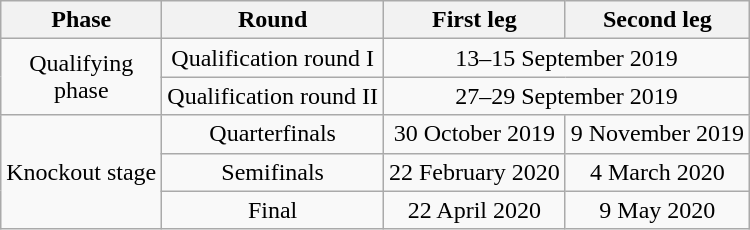<table class="wikitable" style="text-align:center">
<tr>
<th>Phase</th>
<th>Round</th>
<th>First leg</th>
<th>Second leg</th>
</tr>
<tr>
<td rowspan=2>Qualifying<br>phase</td>
<td>Qualification round I</td>
<td colspan=2>13–15 September 2019</td>
</tr>
<tr>
<td>Qualification round II</td>
<td colspan=2>27–29 September 2019</td>
</tr>
<tr>
<td rowspan=3>Knockout stage</td>
<td>Quarterfinals</td>
<td>30 October 2019</td>
<td>9 November 2019</td>
</tr>
<tr>
<td>Semifinals</td>
<td>22 February 2020</td>
<td>4 March 2020</td>
</tr>
<tr>
<td>Final</td>
<td>22 April 2020</td>
<td>9 May 2020</td>
</tr>
</table>
